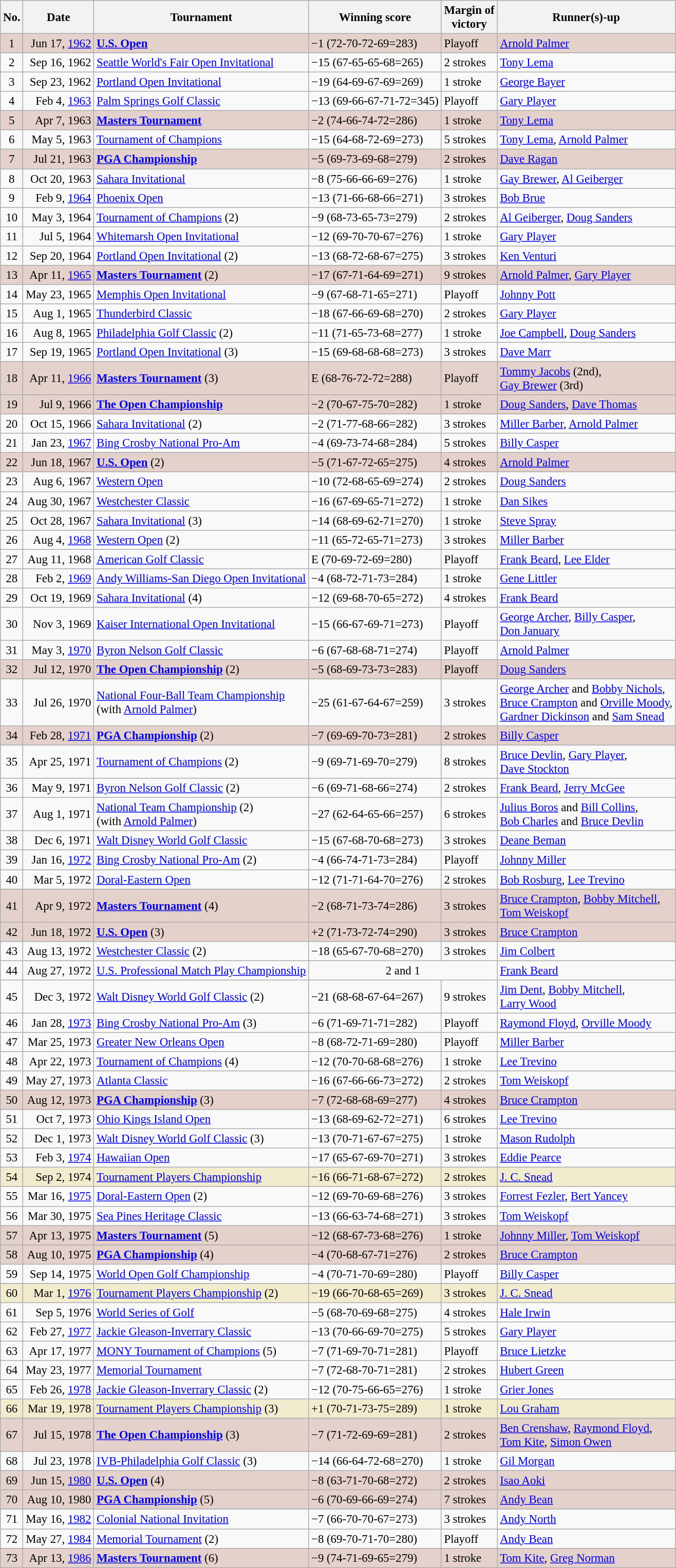<table class="wikitable" style="font-size:95%;">
<tr>
<th>No.</th>
<th>Date</th>
<th>Tournament</th>
<th>Winning score</th>
<th>Margin of<br>victory</th>
<th>Runner(s)-up</th>
</tr>
<tr style="background:#e5d1cb;">
<td align=center>1</td>
<td align=right>Jun 17, <a href='#'>1962</a></td>
<td><strong><a href='#'>U.S. Open</a></strong></td>
<td>−1 (72-70-72-69=283)</td>
<td>Playoff</td>
<td> <a href='#'>Arnold Palmer</a></td>
</tr>
<tr>
<td align=center>2</td>
<td align=right>Sep 16, 1962</td>
<td><a href='#'>Seattle World's Fair Open Invitational</a></td>
<td>−15 (67-65-65-68=265)</td>
<td>2 strokes</td>
<td> <a href='#'>Tony Lema</a></td>
</tr>
<tr>
<td align=center>3</td>
<td align=right>Sep 23, 1962</td>
<td><a href='#'>Portland Open Invitational</a></td>
<td>−19 (64-69-67-69=269)</td>
<td>1 stroke</td>
<td> <a href='#'>George Bayer</a></td>
</tr>
<tr>
<td align=center>4</td>
<td align=right>Feb 4, <a href='#'>1963</a></td>
<td><a href='#'>Palm Springs Golf Classic</a></td>
<td>−13 (69-66-67-71-72=345)</td>
<td>Playoff</td>
<td> <a href='#'>Gary Player</a></td>
</tr>
<tr style="background:#e5d1cb;">
<td align=center>5</td>
<td align=right>Apr 7, 1963</td>
<td><strong><a href='#'>Masters Tournament</a></strong></td>
<td>−2 (74-66-74-72=286)</td>
<td>1 stroke</td>
<td> <a href='#'>Tony Lema</a></td>
</tr>
<tr>
<td align=center>6</td>
<td align=right>May 5, 1963</td>
<td><a href='#'>Tournament of Champions</a></td>
<td>−15 (64-68-72-69=273)</td>
<td>5 strokes</td>
<td> <a href='#'>Tony Lema</a>,  <a href='#'>Arnold Palmer</a></td>
</tr>
<tr style="background:#e5d1cb;">
<td align=center>7</td>
<td align=right>Jul 21, 1963</td>
<td><strong><a href='#'>PGA Championship</a></strong></td>
<td>−5 (69-73-69-68=279)</td>
<td>2 strokes</td>
<td> <a href='#'>Dave Ragan</a></td>
</tr>
<tr>
<td align=center>8</td>
<td align=right>Oct 20, 1963</td>
<td><a href='#'>Sahara Invitational</a></td>
<td>−8 (75-66-66-69=276)</td>
<td>1 stroke</td>
<td> <a href='#'>Gay Brewer</a>,  <a href='#'>Al Geiberger</a></td>
</tr>
<tr>
<td align=center>9</td>
<td align=right>Feb 9, <a href='#'>1964</a></td>
<td><a href='#'>Phoenix Open</a></td>
<td>−13 (71-66-68-66=271)</td>
<td>3 strokes</td>
<td> <a href='#'>Bob Brue</a></td>
</tr>
<tr>
<td align=center>10</td>
<td align=right>May 3, 1964</td>
<td><a href='#'>Tournament of Champions</a> (2)</td>
<td>−9 (68-73-65-73=279)</td>
<td>2 strokes</td>
<td> <a href='#'>Al Geiberger</a>,  <a href='#'>Doug Sanders</a></td>
</tr>
<tr>
<td align=center>11</td>
<td align=right>Jul 5, 1964</td>
<td><a href='#'>Whitemarsh Open Invitational</a></td>
<td>−12 (69-70-70-67=276)</td>
<td>1 stroke</td>
<td> <a href='#'>Gary Player</a></td>
</tr>
<tr>
<td align=center>12</td>
<td align=right>Sep 20, 1964</td>
<td><a href='#'>Portland Open Invitational</a> (2)</td>
<td>−13 (68-72-68-67=275)</td>
<td>3 strokes</td>
<td> <a href='#'>Ken Venturi</a></td>
</tr>
<tr style="background:#e5d1cb;">
<td align=center>13</td>
<td align=right>Apr 11, <a href='#'>1965</a></td>
<td><strong><a href='#'>Masters Tournament</a></strong> (2)</td>
<td>−17 (67-71-64-69=271)</td>
<td>9 strokes</td>
<td> <a href='#'>Arnold Palmer</a>,  <a href='#'>Gary Player</a></td>
</tr>
<tr>
<td align=center>14</td>
<td align=right>May 23, 1965</td>
<td><a href='#'>Memphis Open Invitational</a></td>
<td>−9 (67-68-71-65=271)</td>
<td>Playoff</td>
<td> <a href='#'>Johnny Pott</a></td>
</tr>
<tr>
<td align=center>15</td>
<td align=right>Aug 1, 1965</td>
<td><a href='#'>Thunderbird Classic</a></td>
<td>−18 (67-66-69-68=270)</td>
<td>2 strokes</td>
<td> <a href='#'>Gary Player</a></td>
</tr>
<tr>
<td align=center>16</td>
<td align=right>Aug 8, 1965</td>
<td><a href='#'>Philadelphia Golf Classic</a> (2)</td>
<td>−11 (71-65-73-68=277)</td>
<td>1 stroke</td>
<td> <a href='#'>Joe Campbell</a>,  <a href='#'>Doug Sanders</a></td>
</tr>
<tr>
<td align=center>17</td>
<td align=right>Sep 19, 1965</td>
<td><a href='#'>Portland Open Invitational</a> (3)</td>
<td>−15 (69-68-68-68=273)</td>
<td>3 strokes</td>
<td> <a href='#'>Dave Marr</a></td>
</tr>
<tr style="background:#e5d1cb;">
<td align=center>18</td>
<td align=right>Apr 11, <a href='#'>1966</a></td>
<td><strong><a href='#'>Masters Tournament</a></strong> (3)</td>
<td>E (68-76-72-72=288)</td>
<td>Playoff</td>
<td> <a href='#'>Tommy Jacobs</a> (2nd),<br> <a href='#'>Gay Brewer</a> (3rd)</td>
</tr>
<tr style="background:#e5d1cb;">
<td align=center>19</td>
<td align=right>Jul 9, 1966</td>
<td><strong><a href='#'>The Open Championship</a></strong></td>
<td>−2 (70-67-75-70=282)</td>
<td>1 stroke</td>
<td> <a href='#'>Doug Sanders</a>,  <a href='#'>Dave Thomas</a></td>
</tr>
<tr>
<td align=center>20</td>
<td align=right>Oct 15, 1966</td>
<td><a href='#'>Sahara Invitational</a> (2)</td>
<td>−2 (71-77-68-66=282)</td>
<td>3 strokes</td>
<td> <a href='#'>Miller Barber</a>,  <a href='#'>Arnold Palmer</a></td>
</tr>
<tr>
<td align=center>21</td>
<td align=right>Jan 23, <a href='#'>1967</a></td>
<td><a href='#'>Bing Crosby National Pro-Am</a></td>
<td>−4 (69-73-74-68=284)</td>
<td>5 strokes</td>
<td> <a href='#'>Billy Casper</a></td>
</tr>
<tr style="background:#e5d1cb;">
<td align=center>22</td>
<td align=right>Jun 18, 1967</td>
<td><strong><a href='#'>U.S. Open</a></strong> (2)</td>
<td>−5 (71-67-72-65=275)</td>
<td>4 strokes</td>
<td> <a href='#'>Arnold Palmer</a></td>
</tr>
<tr>
<td align=center>23</td>
<td align=right>Aug 6, 1967</td>
<td><a href='#'>Western Open</a></td>
<td>−10 (72-68-65-69=274)</td>
<td>2 strokes</td>
<td> <a href='#'>Doug Sanders</a></td>
</tr>
<tr>
<td align=center>24</td>
<td align=right>Aug 30, 1967</td>
<td><a href='#'>Westchester Classic</a></td>
<td>−16 (67-69-65-71=272)</td>
<td>1 stroke</td>
<td> <a href='#'>Dan Sikes</a></td>
</tr>
<tr>
<td align=center>25</td>
<td align=right>Oct 28, 1967</td>
<td><a href='#'>Sahara Invitational</a> (3)</td>
<td>−14 (68-69-62-71=270)</td>
<td>1 stroke</td>
<td> <a href='#'>Steve Spray</a></td>
</tr>
<tr>
<td align=center>26</td>
<td align=right>Aug 4, <a href='#'>1968</a></td>
<td><a href='#'>Western Open</a> (2)</td>
<td>−11 (65-72-65-71=273)</td>
<td>3 strokes</td>
<td> <a href='#'>Miller Barber</a></td>
</tr>
<tr>
<td align=center>27</td>
<td align=right>Aug 11, 1968</td>
<td><a href='#'>American Golf Classic</a></td>
<td>E (70-69-72-69=280)</td>
<td>Playoff</td>
<td> <a href='#'>Frank Beard</a>,  <a href='#'>Lee Elder</a></td>
</tr>
<tr>
<td align=center>28</td>
<td align=right>Feb 2, <a href='#'>1969</a></td>
<td><a href='#'>Andy Williams-San Diego Open Invitational</a></td>
<td>−4 (68-72-71-73=284)</td>
<td>1 stroke</td>
<td> <a href='#'>Gene Littler</a></td>
</tr>
<tr>
<td align=center>29</td>
<td align=right>Oct 19, 1969</td>
<td><a href='#'>Sahara Invitational</a> (4)</td>
<td>−12 (69-68-70-65=272)</td>
<td>4 strokes</td>
<td> <a href='#'>Frank Beard</a></td>
</tr>
<tr>
<td align=center>30</td>
<td align=right>Nov 3, 1969</td>
<td><a href='#'>Kaiser International Open Invitational</a></td>
<td>−15 (66-67-69-71=273)</td>
<td>Playoff</td>
<td> <a href='#'>George Archer</a>,  <a href='#'>Billy Casper</a>,<br> <a href='#'>Don January</a></td>
</tr>
<tr>
<td align=center>31</td>
<td align=right>May 3, <a href='#'>1970</a></td>
<td><a href='#'>Byron Nelson Golf Classic</a></td>
<td>−6 (67-68-68-71=274)</td>
<td>Playoff</td>
<td> <a href='#'>Arnold Palmer</a></td>
</tr>
<tr style="background:#e5d1cb;">
<td align=center>32</td>
<td align=right>Jul 12, 1970</td>
<td><strong><a href='#'>The Open Championship</a></strong> (2)</td>
<td>−5 (68-69-73-73=283)</td>
<td>Playoff</td>
<td> <a href='#'>Doug Sanders</a></td>
</tr>
<tr>
<td align=center>33</td>
<td align=right>Jul 26, 1970</td>
<td><a href='#'>National Four-Ball Team Championship</a><br>(with  <a href='#'>Arnold Palmer</a>)</td>
<td>−25 (61-67-64-67=259)</td>
<td>3 strokes</td>
<td> <a href='#'>George Archer</a> and  <a href='#'>Bobby Nichols</a>,<br> <a href='#'>Bruce Crampton</a> and  <a href='#'>Orville Moody</a>,<br> <a href='#'>Gardner Dickinson</a> and  <a href='#'>Sam Snead</a></td>
</tr>
<tr style="background:#e5d1cb;">
<td align=center>34</td>
<td align=right>Feb 28, <a href='#'>1971</a></td>
<td><strong><a href='#'>PGA Championship</a></strong> (2)</td>
<td>−7 (69-69-70-73=281)</td>
<td>2 strokes</td>
<td> <a href='#'>Billy Casper</a></td>
</tr>
<tr>
<td align=center>35</td>
<td align=right>Apr 25, 1971</td>
<td><a href='#'>Tournament of Champions</a> (2)</td>
<td>−9 (69-71-69-70=279)</td>
<td>8 strokes</td>
<td> <a href='#'>Bruce Devlin</a>,  <a href='#'>Gary Player</a>,<br> <a href='#'>Dave Stockton</a></td>
</tr>
<tr>
<td align=center>36</td>
<td align=right>May 9, 1971</td>
<td><a href='#'>Byron Nelson Golf Classic</a> (2)</td>
<td>−6 (69-71-68-66=274)</td>
<td>2 strokes</td>
<td> <a href='#'>Frank Beard</a>,  <a href='#'>Jerry McGee</a></td>
</tr>
<tr>
<td align=center>37</td>
<td align=right>Aug 1, 1971</td>
<td><a href='#'>National Team Championship</a> (2)<br>(with  <a href='#'>Arnold Palmer</a>)</td>
<td>−27 (62-64-65-66=257)</td>
<td>6 strokes</td>
<td> <a href='#'>Julius Boros</a> and  <a href='#'>Bill Collins</a>,<br> <a href='#'>Bob Charles</a> and  <a href='#'>Bruce Devlin</a></td>
</tr>
<tr>
<td align=center>38</td>
<td align=right>Dec 6, 1971</td>
<td><a href='#'>Walt Disney World Golf Classic</a></td>
<td>−15 (67-68-70-68=273)</td>
<td>3 strokes</td>
<td> <a href='#'>Deane Beman</a></td>
</tr>
<tr>
<td align=center>39</td>
<td align=right>Jan 16, <a href='#'>1972</a></td>
<td><a href='#'>Bing Crosby National Pro-Am</a> (2)</td>
<td>−4 (66-74-71-73=284)</td>
<td>Playoff</td>
<td> <a href='#'>Johnny Miller</a></td>
</tr>
<tr>
<td align=center>40</td>
<td align=right>Mar 5, 1972</td>
<td><a href='#'>Doral-Eastern Open</a></td>
<td>−12 (71-71-64-70=276)</td>
<td>2 strokes</td>
<td> <a href='#'>Bob Rosburg</a>,  <a href='#'>Lee Trevino</a></td>
</tr>
<tr style="background:#e5d1cb;">
<td align=center>41</td>
<td align=right>Apr 9, 1972</td>
<td><strong><a href='#'>Masters Tournament</a></strong> (4)</td>
<td>−2 (68-71-73-74=286)</td>
<td>3 strokes</td>
<td> <a href='#'>Bruce Crampton</a>,  <a href='#'>Bobby Mitchell</a>,<br> <a href='#'>Tom Weiskopf</a></td>
</tr>
<tr style="background:#e5d1cb;">
<td align=center>42</td>
<td align=right>Jun 18, 1972</td>
<td><strong><a href='#'>U.S. Open</a></strong> (3)</td>
<td>+2 (71-73-72-74=290)</td>
<td>3 strokes</td>
<td> <a href='#'>Bruce Crampton</a></td>
</tr>
<tr>
<td align=center>43</td>
<td align=right>Aug 13, 1972</td>
<td><a href='#'>Westchester Classic</a> (2)</td>
<td>−18 (65-67-70-68=270)</td>
<td>3 strokes</td>
<td> <a href='#'>Jim Colbert</a></td>
</tr>
<tr>
<td align=center>44</td>
<td align=right>Aug 27, 1972</td>
<td><a href='#'>U.S. Professional Match Play Championship</a></td>
<td colspan=2 align=center>2 and 1</td>
<td> <a href='#'>Frank Beard</a></td>
</tr>
<tr>
<td align=center>45</td>
<td align=right>Dec 3, 1972</td>
<td><a href='#'>Walt Disney World Golf Classic</a> (2)</td>
<td>−21 (68-68-67-64=267)</td>
<td>9 strokes</td>
<td> <a href='#'>Jim Dent</a>,  <a href='#'>Bobby Mitchell</a>,<br> <a href='#'>Larry Wood</a></td>
</tr>
<tr>
<td align=center>46</td>
<td align=right>Jan 28, <a href='#'>1973</a></td>
<td><a href='#'>Bing Crosby National Pro-Am</a> (3)</td>
<td>−6 (71-69-71-71=282)</td>
<td>Playoff</td>
<td> <a href='#'>Raymond Floyd</a>,  <a href='#'>Orville Moody</a></td>
</tr>
<tr>
<td align=center>47</td>
<td align=right>Mar 25, 1973</td>
<td><a href='#'>Greater New Orleans Open</a></td>
<td>−8 (68-72-71-69=280)</td>
<td>Playoff</td>
<td> <a href='#'>Miller Barber</a></td>
</tr>
<tr>
<td align=center>48</td>
<td align=right>Apr 22, 1973</td>
<td><a href='#'>Tournament of Champions</a> (4)</td>
<td>−12 (70-70-68-68=276)</td>
<td>1 stroke</td>
<td> <a href='#'>Lee Trevino</a></td>
</tr>
<tr>
<td align=center>49</td>
<td align=right>May 27, 1973</td>
<td><a href='#'>Atlanta Classic</a></td>
<td>−16 (67-66-66-73=272)</td>
<td>2 strokes</td>
<td> <a href='#'>Tom Weiskopf</a></td>
</tr>
<tr style="background:#e5d1cb;">
<td align=center>50</td>
<td align=right>Aug 12, 1973</td>
<td><strong><a href='#'>PGA Championship</a></strong> (3)</td>
<td>−7 (72-68-68-69=277)</td>
<td>4 strokes</td>
<td> <a href='#'>Bruce Crampton</a></td>
</tr>
<tr>
<td align=center>51</td>
<td align=right>Oct 7, 1973</td>
<td><a href='#'>Ohio Kings Island Open</a></td>
<td>−13 (68-69-62-72=271)</td>
<td>6 strokes</td>
<td> <a href='#'>Lee Trevino</a></td>
</tr>
<tr>
<td align=center>52</td>
<td align=right>Dec 1, 1973</td>
<td><a href='#'>Walt Disney World Golf Classic</a> (3)</td>
<td>−13 (70-71-67-67=275)</td>
<td>1 stroke</td>
<td> <a href='#'>Mason Rudolph</a></td>
</tr>
<tr>
<td align=center>53</td>
<td align=right>Feb 3, <a href='#'>1974</a></td>
<td><a href='#'>Hawaiian Open</a></td>
<td>−17 (65-67-69-70=271)</td>
<td>3 strokes</td>
<td> <a href='#'>Eddie Pearce</a></td>
</tr>
<tr style="background:#f2ecce;">
<td align=center>54</td>
<td align=right>Sep 2, 1974</td>
<td><a href='#'>Tournament Players Championship</a></td>
<td>−16 (66-71-68-67=272)</td>
<td>2 strokes</td>
<td> <a href='#'>J. C. Snead</a></td>
</tr>
<tr>
<td align=center>55</td>
<td align=right>Mar 16, <a href='#'>1975</a></td>
<td><a href='#'>Doral-Eastern Open</a> (2)</td>
<td>−12 (69-70-69-68=276)</td>
<td>3 strokes</td>
<td> <a href='#'>Forrest Fezler</a>,  <a href='#'>Bert Yancey</a></td>
</tr>
<tr>
<td align=center>56</td>
<td align=right>Mar 30, 1975</td>
<td><a href='#'>Sea Pines Heritage Classic</a></td>
<td>−13 (66-63-74-68=271)</td>
<td>3 strokes</td>
<td> <a href='#'>Tom Weiskopf</a></td>
</tr>
<tr style="background:#e5d1cb;">
<td align=center>57</td>
<td align=right>Apr 13, 1975</td>
<td><strong><a href='#'>Masters Tournament</a></strong> (5)</td>
<td>−12 (68-67-73-68=276)</td>
<td>1 stroke</td>
<td> <a href='#'>Johnny Miller</a>,  <a href='#'>Tom Weiskopf</a></td>
</tr>
<tr style="background:#e5d1cb;">
<td align=center>58</td>
<td align=right>Aug 10, 1975</td>
<td><strong><a href='#'>PGA Championship</a></strong> (4)</td>
<td>−4 (70-68-67-71=276)</td>
<td>2 strokes</td>
<td> <a href='#'>Bruce Crampton</a></td>
</tr>
<tr>
<td align=center>59</td>
<td align=right>Sep 14, 1975</td>
<td><a href='#'>World Open Golf Championship</a></td>
<td>−4 (70-71-70-69=280)</td>
<td>Playoff</td>
<td> <a href='#'>Billy Casper</a></td>
</tr>
<tr style="background:#f2ecce;">
<td align=center>60</td>
<td align=right>Mar 1, <a href='#'>1976</a></td>
<td><a href='#'>Tournament Players Championship</a> (2)</td>
<td>−19 (66-70-68-65=269)</td>
<td>3 strokes</td>
<td> <a href='#'>J. C. Snead</a></td>
</tr>
<tr>
<td align=center>61</td>
<td align=right>Sep 5, 1976</td>
<td><a href='#'>World Series of Golf</a></td>
<td>−5 (68-70-69-68=275)</td>
<td>4 strokes</td>
<td> <a href='#'>Hale Irwin</a></td>
</tr>
<tr>
<td align=center>62</td>
<td align=right>Feb 27, <a href='#'>1977</a></td>
<td><a href='#'>Jackie Gleason-Inverrary Classic</a></td>
<td>−13 (70-66-69-70=275)</td>
<td>5 strokes</td>
<td> <a href='#'>Gary Player</a></td>
</tr>
<tr>
<td align=center>63</td>
<td align=right>Apr 17, 1977</td>
<td><a href='#'>MONY Tournament of Champions</a> (5)</td>
<td>−7 (71-69-70-71=281)</td>
<td>Playoff</td>
<td> <a href='#'>Bruce Lietzke</a></td>
</tr>
<tr>
<td align=center>64</td>
<td align=right>May 23, 1977</td>
<td><a href='#'>Memorial Tournament</a></td>
<td>−7 (72-68-70-71=281)</td>
<td>2 strokes</td>
<td> <a href='#'>Hubert Green</a></td>
</tr>
<tr>
<td align=center>65</td>
<td align=right>Feb 26, <a href='#'>1978</a></td>
<td><a href='#'>Jackie Gleason-Inverrary Classic</a> (2)</td>
<td>−12 (70-75-66-65=276)</td>
<td>1 stroke</td>
<td> <a href='#'>Grier Jones</a></td>
</tr>
<tr style="background:#f2ecce;">
<td align=center>66</td>
<td align=right>Mar 19, 1978</td>
<td><a href='#'>Tournament Players Championship</a> (3)</td>
<td>+1 (70-71-73-75=289)</td>
<td>1 stroke</td>
<td> <a href='#'>Lou Graham</a></td>
</tr>
<tr style="background:#e5d1cb;">
<td align=center>67</td>
<td align=right>Jul 15, 1978</td>
<td><strong><a href='#'>The Open Championship</a></strong> (3)</td>
<td>−7 (71-72-69-69=281)</td>
<td>2 strokes</td>
<td> <a href='#'>Ben Crenshaw</a>,  <a href='#'>Raymond Floyd</a>,<br> <a href='#'>Tom Kite</a>,  <a href='#'>Simon Owen</a></td>
</tr>
<tr>
<td align=center>68</td>
<td align=right>Jul 23, 1978</td>
<td><a href='#'>IVB-Philadelphia Golf Classic</a> (3)</td>
<td>−14 (66-64-72-68=270)</td>
<td>1 stroke</td>
<td> <a href='#'>Gil Morgan</a></td>
</tr>
<tr style="background:#e5d1cb;">
<td align=center>69</td>
<td align=right>Jun 15, <a href='#'>1980</a></td>
<td><strong><a href='#'>U.S. Open</a></strong> (4)</td>
<td>−8 (63-71-70-68=272)</td>
<td>2 strokes</td>
<td> <a href='#'>Isao Aoki</a></td>
</tr>
<tr style="background:#e5d1cb;">
<td align=center>70</td>
<td align=right>Aug 10, 1980</td>
<td><strong><a href='#'>PGA Championship</a></strong> (5)</td>
<td>−6 (70-69-66-69=274)</td>
<td>7 strokes</td>
<td> <a href='#'>Andy Bean</a></td>
</tr>
<tr>
<td align=center>71</td>
<td align=right>May 16, <a href='#'>1982</a></td>
<td><a href='#'>Colonial National Invitation</a></td>
<td>−7 (66-70-70-67=273)</td>
<td>3 strokes</td>
<td> <a href='#'>Andy North</a></td>
</tr>
<tr>
<td align=center>72</td>
<td align=right>May 27, <a href='#'>1984</a></td>
<td><a href='#'>Memorial Tournament</a> (2)</td>
<td>−8 (69-70-71-70=280)</td>
<td>Playoff</td>
<td> <a href='#'>Andy Bean</a></td>
</tr>
<tr style="background:#e5d1cb;">
<td align=center>73</td>
<td align=right>Apr 13, <a href='#'>1986</a></td>
<td><strong><a href='#'>Masters Tournament</a></strong> (6)</td>
<td>−9 (74-71-69-65=279)</td>
<td>1 stroke</td>
<td> <a href='#'>Tom Kite</a>,  <a href='#'>Greg Norman</a></td>
</tr>
</table>
